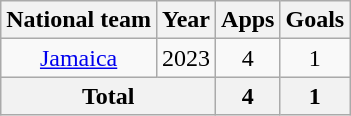<table class="wikitable" style="text-align: center;">
<tr>
<th>National team</th>
<th>Year</th>
<th>Apps</th>
<th>Goals</th>
</tr>
<tr>
<td valign="center"><a href='#'>Jamaica</a></td>
<td>2023</td>
<td>4</td>
<td>1</td>
</tr>
<tr>
<th colspan="2">Total</th>
<th>4</th>
<th>1</th>
</tr>
</table>
